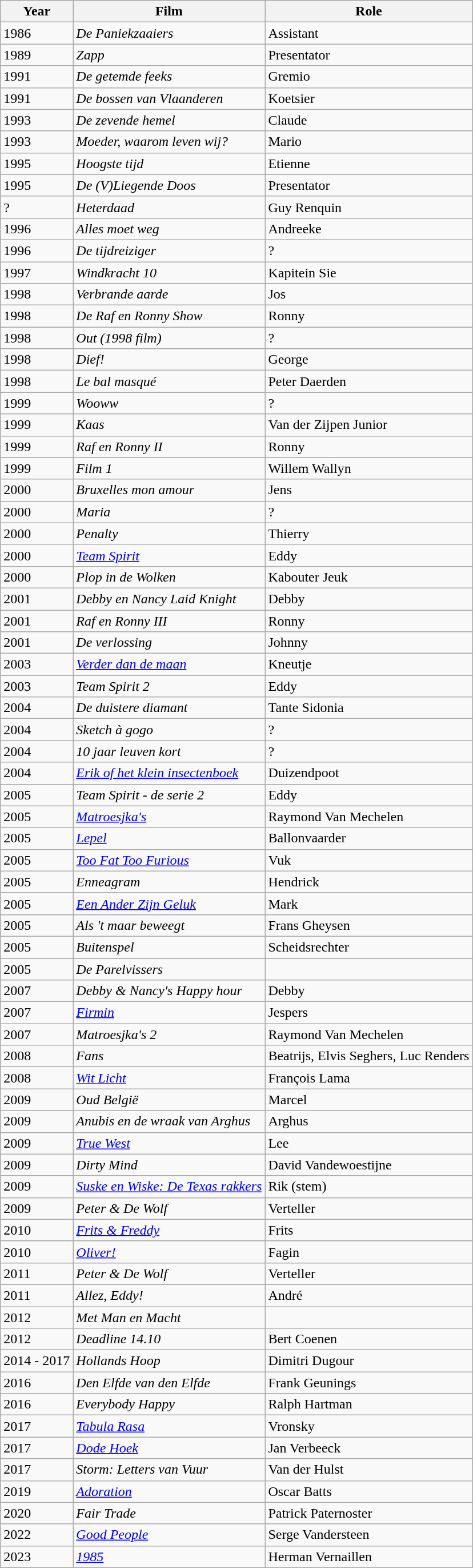<table class="wikitable sortable">
<tr>
<th>Year</th>
<th>Film</th>
<th>Role</th>
</tr>
<tr>
<td>1986</td>
<td><em>De Paniekzaaiers</em></td>
<td>Assistant</td>
</tr>
<tr>
<td>1989</td>
<td><em>Zapp</em></td>
<td>Presentator</td>
</tr>
<tr>
<td>1991</td>
<td><em>De getemde feeks</em></td>
<td>Gremio</td>
</tr>
<tr>
<td>1991</td>
<td><em>De bossen van Vlaanderen</em></td>
<td>Koetsier</td>
</tr>
<tr>
<td>1993</td>
<td><em>De zevende hemel</em></td>
<td>Claude</td>
</tr>
<tr>
<td>1993</td>
<td><em>Moeder, waarom leven wij?</em></td>
<td>Mario</td>
</tr>
<tr>
<td>1995</td>
<td><em>Hoogste tijd</em></td>
<td>Etienne</td>
</tr>
<tr>
<td>1995</td>
<td><em>De (V)Liegende Doos</em></td>
<td>Presentator</td>
</tr>
<tr>
<td>?</td>
<td><em>Heterdaad</em></td>
<td>Guy Renquin</td>
</tr>
<tr>
<td>1996</td>
<td><em>Alles moet weg</em></td>
<td>Andreeke</td>
</tr>
<tr>
<td>1996</td>
<td><em>De tijdreiziger</em></td>
<td>?</td>
</tr>
<tr>
<td>1997</td>
<td><em>Windkracht 10</em></td>
<td>Kapitein Sie</td>
</tr>
<tr>
<td>1998</td>
<td><em>Verbrande aarde</em></td>
<td>Jos</td>
</tr>
<tr>
<td>1998</td>
<td><em>De Raf en Ronny Show</em></td>
<td>Ronny</td>
</tr>
<tr>
<td>1998</td>
<td><em>Out (1998 film)</em></td>
<td>?</td>
</tr>
<tr>
<td>1998</td>
<td><em>Dief!</em></td>
<td>George</td>
</tr>
<tr>
<td>1998</td>
<td><em>Le bal masqué</em></td>
<td>Peter Daerden</td>
</tr>
<tr>
<td>1999</td>
<td><em>Wooww</em></td>
<td>?</td>
</tr>
<tr>
<td>1999</td>
<td><em>Kaas</em></td>
<td>Van der Zijpen Junior</td>
</tr>
<tr>
<td>1999</td>
<td><em>Raf en Ronny II</em></td>
<td>Ronny</td>
</tr>
<tr>
<td>1999</td>
<td><em>Film 1</em></td>
<td>Willem Wallyn</td>
</tr>
<tr>
<td>2000</td>
<td><em>Bruxelles mon amour</em></td>
<td>Jens</td>
</tr>
<tr>
<td>2000</td>
<td><em>Maria</em></td>
<td>?</td>
</tr>
<tr>
<td>2000</td>
<td><em>Penalty</em></td>
<td>Thierry</td>
</tr>
<tr>
<td>2000</td>
<td><a href='#'><em>Team Spirit</em></a></td>
<td>Eddy</td>
</tr>
<tr>
<td>2000</td>
<td><em>Plop in de Wolken</em></td>
<td>Kabouter Jeuk</td>
</tr>
<tr>
<td>2001</td>
<td><em>Debby en Nancy Laid Knight</em></td>
<td>Debby</td>
</tr>
<tr>
<td>2001</td>
<td><em>Raf en Ronny III</em></td>
<td>Ronny</td>
</tr>
<tr>
<td>2001</td>
<td><em>De verlossing</em></td>
<td>Johnny</td>
</tr>
<tr>
<td>2003</td>
<td><em><a href='#'>Verder dan de maan</a></em></td>
<td>Kneutje</td>
</tr>
<tr>
<td>2003</td>
<td><em>Team Spirit 2</em></td>
<td>Eddy</td>
</tr>
<tr>
<td>2004</td>
<td><em>De duistere diamant</em></td>
<td>Tante Sidonia</td>
</tr>
<tr>
<td>2004</td>
<td><em>Sketch à gogo</em></td>
<td>?</td>
</tr>
<tr>
<td>2004</td>
<td><em>10 jaar leuven kort</em></td>
<td>?</td>
</tr>
<tr>
<td>2004</td>
<td><a href='#'><em>Erik of het klein insectenboek</em></a></td>
<td>Duizendpoot</td>
</tr>
<tr>
<td>2005</td>
<td><em>Team Spirit - de serie 2</em></td>
<td>Eddy</td>
</tr>
<tr>
<td>2005</td>
<td><em><a href='#'>Matroesjka's</a></em></td>
<td>Raymond Van Mechelen</td>
</tr>
<tr>
<td>2005</td>
<td><a href='#'><em>Lepel</em></a></td>
<td>Ballonvaarder</td>
</tr>
<tr>
<td>2005</td>
<td><em><a href='#'>Too Fat Too Furious</a></em></td>
<td>Vuk</td>
</tr>
<tr>
<td>2005</td>
<td><em>Enneagram</em></td>
<td>Hendrick</td>
</tr>
<tr>
<td>2005</td>
<td><em><a href='#'>Een Ander Zijn Geluk</a></em></td>
<td>Mark</td>
</tr>
<tr>
<td>2005</td>
<td><em>Als 't maar beweegt</em></td>
<td>Frans Gheysen</td>
</tr>
<tr>
<td>2005</td>
<td><em>Buitenspel</em></td>
<td>Scheidsrechter</td>
</tr>
<tr>
<td>2005</td>
<td><em>De Parelvissers</em></td>
</tr>
<tr>
<td>2007</td>
<td><em>Debby & Nancy's Happy hour</em></td>
<td>Debby</td>
</tr>
<tr>
<td>2007</td>
<td><em><a href='#'>Firmin</a></em></td>
<td>Jespers</td>
</tr>
<tr>
<td>2007</td>
<td><em>Matroesjka's 2</em></td>
<td>Raymond Van Mechelen</td>
</tr>
<tr>
<td>2008</td>
<td><em>Fans</em></td>
<td>Beatrijs, Elvis Seghers, Luc Renders</td>
</tr>
<tr>
<td>2008</td>
<td><a href='#'><em>Wit Licht</em></a></td>
<td>François Lama</td>
</tr>
<tr>
<td>2009</td>
<td><em>Oud België</em></td>
<td>Marcel</td>
</tr>
<tr>
<td>2009</td>
<td><em>Anubis en de wraak van Arghus</em></td>
<td>Arghus</td>
</tr>
<tr>
<td>2009</td>
<td><a href='#'><em>True West</em></a></td>
<td>Lee</td>
</tr>
<tr>
<td>2009</td>
<td><em>Dirty Mind</em></td>
<td>David Vandewoestijne</td>
</tr>
<tr>
<td>2009</td>
<td><em><a href='#'>Suske en Wiske: De Texas rakkers</a></em></td>
<td>Rik (stem)</td>
</tr>
<tr>
<td>2009</td>
<td><em>Peter & De Wolf</em></td>
<td>Verteller</td>
</tr>
<tr>
<td>2010</td>
<td><em><a href='#'>Frits & Freddy</a></em></td>
<td>Frits</td>
</tr>
<tr>
<td>2010</td>
<td><a href='#'><em>Oliver!</em></a></td>
<td>Fagin</td>
</tr>
<tr>
<td>2011</td>
<td><em>Peter & De Wolf</em></td>
<td>Verteller</td>
</tr>
<tr>
<td>2011</td>
<td><em>Allez, Eddy!</em></td>
<td>André</td>
</tr>
<tr>
<td>2012</td>
<td><em>Met Man en Macht</em></td>
<td></td>
</tr>
<tr>
<td>2012</td>
<td><em>Deadline 14.10</em></td>
<td>Bert Coenen</td>
</tr>
<tr>
<td>2014 - 2017</td>
<td><em>Hollands Hoop</em></td>
<td>Dimitri Dugour</td>
</tr>
<tr>
<td>2016</td>
<td><em>Den Elfde van den Elfde</em></td>
<td>Frank Geunings</td>
</tr>
<tr>
<td>2016</td>
<td><em>Everybody Happy</em></td>
<td>Ralph Hartman</td>
</tr>
<tr>
<td>2017</td>
<td><a href='#'><em>Tabula Rasa</em></a></td>
<td>Vronsky</td>
</tr>
<tr>
<td>2017</td>
<td><em><a href='#'>Dode Hoek</a></em></td>
<td>Jan Verbeeck</td>
</tr>
<tr>
<td>2017</td>
<td><em>Storm: Letters van Vuur</em></td>
<td>Van der Hulst</td>
</tr>
<tr>
<td>2019</td>
<td><em><a href='#'>Adoration</a></em></td>
<td>Oscar Batts</td>
</tr>
<tr>
<td>2020</td>
<td><em>Fair Trade</em></td>
<td>Patrick Paternoster</td>
</tr>
<tr>
<td>2022</td>
<td><em><a href='#'>Good People</a></em></td>
<td>Serge Vandersteen</td>
</tr>
<tr>
<td>2023</td>
<td><em><a href='#'>1985</a></em></td>
<td>Herman Vernaillen</td>
</tr>
</table>
